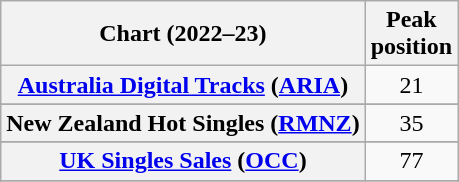<table class="wikitable sortable plainrowheaders" style="text-align:center">
<tr>
<th scope="col">Chart (2022–23)</th>
<th scope="col">Peak<br>position</th>
</tr>
<tr>
<th scope="row"><a href='#'>Australia Digital Tracks</a> (<a href='#'>ARIA</a>)</th>
<td>21</td>
</tr>
<tr>
</tr>
<tr>
</tr>
<tr>
<th scope="row">New Zealand Hot Singles (<a href='#'>RMNZ</a>)</th>
<td>35</td>
</tr>
<tr>
</tr>
<tr>
<th scope="row"><a href='#'>UK Singles Sales</a> (<a href='#'>OCC</a>)</th>
<td>77</td>
</tr>
<tr>
</tr>
<tr>
</tr>
</table>
